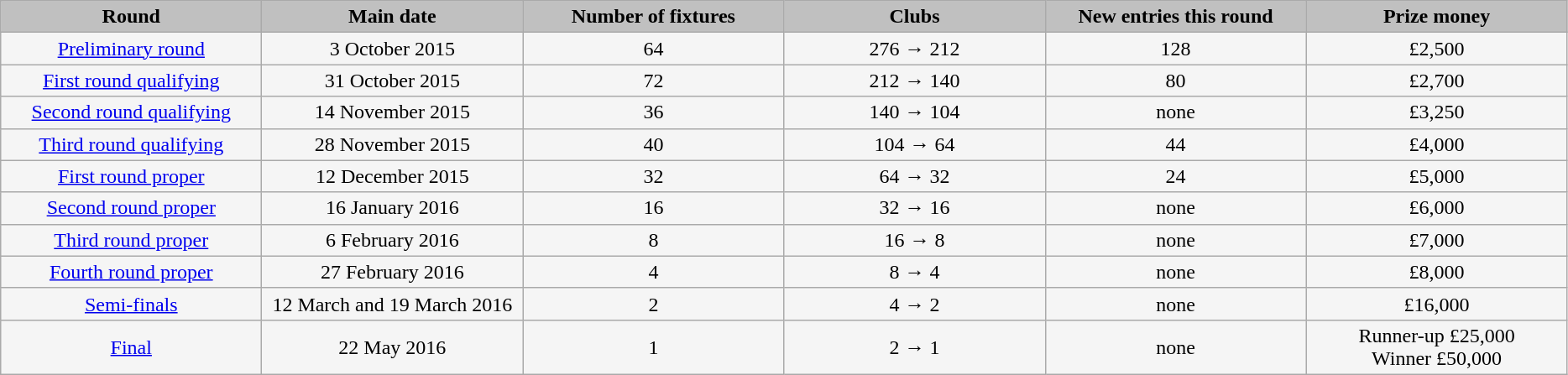<table class="wikitable" style="background:WhiteSmoke; text-align:center; font-size:100%">
<tr>
<td scope="col" style="width: 200px; background:silver;"><strong>Round</strong></td>
<td scope="col" style="width: 200px; background:silver;"><strong>Main date</strong></td>
<td scope="col" style="width: 200px; background:silver;"><strong>Number of fixtures</strong></td>
<td scope="col" style="width: 200px; background:silver;"><strong>Clubs</strong></td>
<td scope="col" style="width: 200px; background:silver;"><strong>New entries this round</strong></td>
<td scope="col" style="width: 200px; background:silver;"><strong>Prize money</strong></td>
</tr>
<tr align=center>
<td><a href='#'>Preliminary round</a></td>
<td>3 October 2015</td>
<td>64</td>
<td>276 → 212</td>
<td>128</td>
<td>£2,500</td>
</tr>
<tr align=center>
<td><a href='#'>First round qualifying</a></td>
<td>31 October 2015</td>
<td>72</td>
<td>212 → 140</td>
<td>80</td>
<td>£2,700</td>
</tr>
<tr align=center>
<td><a href='#'>Second round qualifying</a></td>
<td>14 November 2015</td>
<td>36</td>
<td>140 → 104</td>
<td>none</td>
<td>£3,250</td>
</tr>
<tr align=center>
<td><a href='#'>Third round qualifying</a></td>
<td>28 November 2015</td>
<td>40</td>
<td>104 → 64</td>
<td>44</td>
<td>£4,000</td>
</tr>
<tr align=center>
<td><a href='#'>First round proper</a></td>
<td>12 December 2015</td>
<td>32</td>
<td>64 → 32</td>
<td>24</td>
<td>£5,000</td>
</tr>
<tr align=center>
<td><a href='#'>Second round proper</a></td>
<td>16 January 2016</td>
<td>16</td>
<td>32 → 16</td>
<td>none</td>
<td>£6,000</td>
</tr>
<tr align=center>
<td><a href='#'>Third round proper</a></td>
<td>6 February 2016</td>
<td>8</td>
<td>16 → 8</td>
<td>none</td>
<td>£7,000</td>
</tr>
<tr align=center>
<td><a href='#'>Fourth round proper</a></td>
<td>27 February 2016</td>
<td>4</td>
<td>8 → 4</td>
<td>none</td>
<td>£8,000</td>
</tr>
<tr align=center>
<td><a href='#'>Semi-finals</a></td>
<td>12 March and 19 March 2016</td>
<td>2</td>
<td>4 → 2</td>
<td>none</td>
<td>£16,000</td>
</tr>
<tr align=center>
<td><a href='#'>Final</a></td>
<td>22 May 2016</td>
<td>1</td>
<td>2 → 1</td>
<td>none</td>
<td>Runner-up £25,000<br>Winner £50,000</td>
</tr>
</table>
